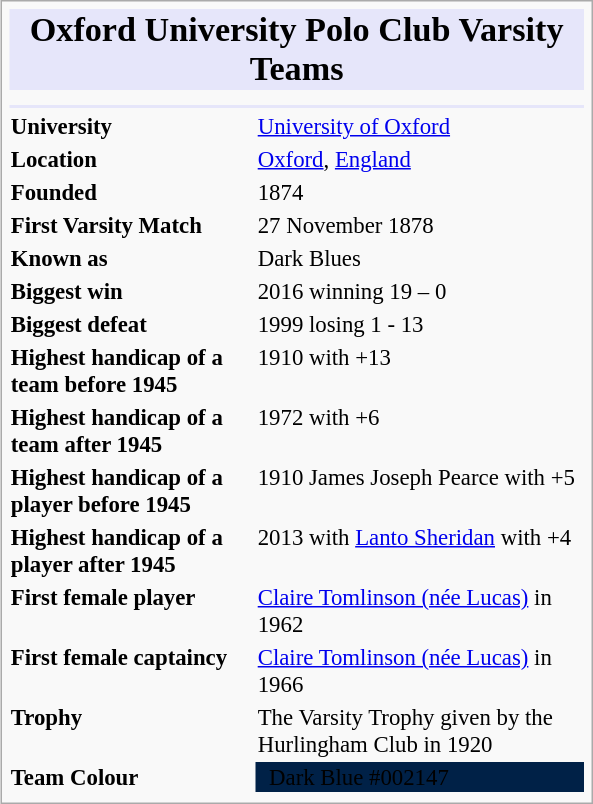<table class="infobox" style="width: 26em; font-size: 95%;">
<tr>
<td colspan="2" style="text-align: center; font-size: 150%;background:lavender;"><strong>Oxford University Polo Club Varsity Teams</strong></td>
</tr>
<tr>
<td colspan="2" style="width:100%; vertical-align:middle; text-align:center;"></td>
</tr>
<tr>
<td colspan="2" style="width:100%; vertical-align:middle; text-align:center;"></td>
</tr>
<tr>
<td colspan="2" style="text-align: center; font-size: 100%; background:lavender;"></td>
</tr>
<tr>
<td><strong>University</strong></td>
<td><a href='#'>University of Oxford</a></td>
</tr>
<tr>
<td><strong>Location</strong></td>
<td><a href='#'>Oxford</a>, <a href='#'>England</a></td>
</tr>
<tr>
<td><strong>Founded</strong></td>
<td>1874</td>
</tr>
<tr>
<td><strong>First Varsity Match</strong></td>
<td>27 November 1878</td>
</tr>
<tr>
<td><strong>Known as</strong></td>
<td>Dark Blues</td>
</tr>
<tr>
<td><strong>Biggest win</strong></td>
<td>2016 winning 19 – 0</td>
</tr>
<tr>
<td><strong>Biggest defeat</strong></td>
<td>1999 losing 1 - 13</td>
</tr>
<tr>
<td><strong>Highest handicap of a team before 1945</strong></td>
<td>1910 with +13</td>
</tr>
<tr>
<td><strong>Highest handicap of a team after 1945</strong></td>
<td>1972 with +6</td>
</tr>
<tr>
<td><strong>Highest handicap of a player before 1945</strong></td>
<td>1910 James Joseph Pearce with +5</td>
</tr>
<tr>
<td><strong>Highest handicap of a player after 1945</strong></td>
<td>2013 with <a href='#'>Lanto Sheridan</a> with +4</td>
</tr>
<tr>
<td><strong>First female player</strong></td>
<td><a href='#'>Claire Tomlinson (née Lucas)</a> in 1962</td>
</tr>
<tr>
<td><strong>First female captaincy</strong></td>
<td><a href='#'>Claire Tomlinson (née Lucas)</a> in 1966</td>
</tr>
<tr>
<td><strong>Trophy</strong></td>
<td>The Varsity Trophy given by the Hurlingham Club in 1920</td>
</tr>
<tr>
<td><strong>Team Colour</strong></td>
<td style="background:#002147">  <span>Dark Blue #002147</span></td>
</tr>
<tr>
</tr>
</table>
